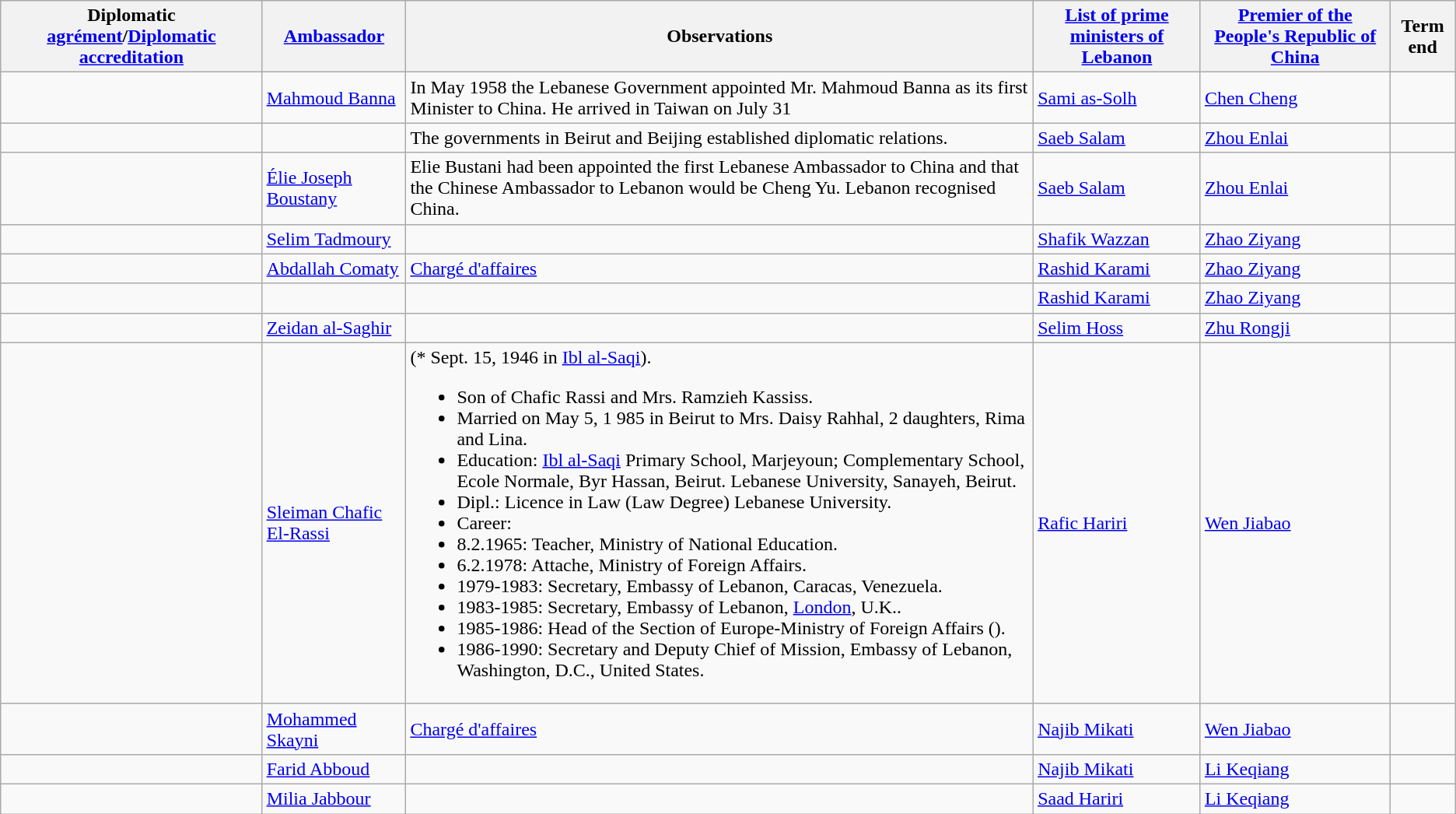<table class="wikitable sortable">
<tr>
<th>Diplomatic <a href='#'>agrément</a>/<a href='#'>Diplomatic accreditation</a></th>
<th><a href='#'>Ambassador</a></th>
<th>Observations</th>
<th><a href='#'>List of prime ministers of Lebanon</a></th>
<th><a href='#'>Premier of the People's Republic of China</a></th>
<th>Term end</th>
</tr>
<tr>
<td></td>
<td><a href='#'>Mahmoud Banna</a></td>
<td>In May 1958 the Lebanese Government appointed Mr. Mahmoud Banna as its first Minister to China. He arrived in Taiwan on July 31</td>
<td><a href='#'>Sami as-Solh</a></td>
<td><a href='#'>Chen Cheng</a></td>
<td></td>
</tr>
<tr>
<td></td>
<td></td>
<td>The governments in Beirut and Beijing established diplomatic relations.</td>
<td><a href='#'>Saeb Salam</a></td>
<td><a href='#'>Zhou Enlai</a></td>
<td></td>
</tr>
<tr>
<td></td>
<td><a href='#'>Élie Joseph Boustany</a></td>
<td>Elie Bustani had been appointed the first Lebanese Ambassador to China and that the Chinese Ambassador to Lebanon would be Cheng Yu. Lebanon recognised China.</td>
<td><a href='#'>Saeb Salam</a></td>
<td><a href='#'>Zhou Enlai</a></td>
<td></td>
</tr>
<tr>
<td></td>
<td><a href='#'>Selim Tadmoury</a></td>
<td></td>
<td><a href='#'>Shafik Wazzan</a></td>
<td><a href='#'>Zhao Ziyang</a></td>
<td></td>
</tr>
<tr>
<td></td>
<td><a href='#'>Abdallah Comaty</a></td>
<td><a href='#'>Chargé d'affaires</a></td>
<td><a href='#'>Rashid Karami</a></td>
<td><a href='#'>Zhao Ziyang</a></td>
<td></td>
</tr>
<tr>
<td></td>
<td></td>
<td></td>
<td><a href='#'>Rashid Karami</a></td>
<td><a href='#'>Zhao Ziyang</a></td>
<td></td>
</tr>
<tr>
<td></td>
<td><a href='#'>Zeidan al-Saghir</a></td>
<td></td>
<td><a href='#'>Selim Hoss</a></td>
<td><a href='#'>Zhu Rongji</a></td>
<td></td>
</tr>
<tr>
<td></td>
<td><a href='#'>Sleiman Chafic El-Rassi</a></td>
<td>(* Sept. 15, 1946 in <a href='#'>Ibl al-Saqi</a>).<br><ul><li>Son of Chafic Rassi and Mrs. Ramzieh Kassiss.</li><li>Married on May 5, 1 985 in Beirut to Mrs. Daisy Rahhal, 2 daughters, Rima and Lina.</li><li>Education: <a href='#'>Ibl al-Saqi</a> Primary School, Marjeyoun; Complementary School, Ecole Normale, Byr Hassan, Beirut. Lebanese University, Sanayeh, Beirut.</li><li>Dipl.: Licence in Law (Law Degree) Lebanese University.</li><li>Career:</li><li>8.2.1965: Teacher, Ministry of National Education.</li><li>6.2.1978: Attache, Ministry of Foreign Affairs.</li><li>1979-1983: Secretary, Embassy of Lebanon, Caracas, Venezuela.</li><li>1983-1985: Secretary, Embassy of Lebanon, <a href='#'>London</a>, U.K..</li><li>1985-1986: Head of the Section of Europe-Ministry of Foreign Affairs ().</li><li>1986-1990: Secretary and Deputy Chief of Mission, Embassy of Lebanon, Washington, D.C., United States.</li></ul></td>
<td><a href='#'>Rafic Hariri</a></td>
<td><a href='#'>Wen Jiabao</a></td>
<td></td>
</tr>
<tr>
<td></td>
<td><a href='#'>Mohammed Skayni</a></td>
<td><a href='#'>Chargé d'affaires</a></td>
<td><a href='#'>Najib Mikati</a></td>
<td><a href='#'>Wen Jiabao</a></td>
<td></td>
</tr>
<tr>
<td></td>
<td><a href='#'>Farid Abboud</a></td>
<td></td>
<td><a href='#'>Najib Mikati</a></td>
<td><a href='#'>Li Keqiang</a></td>
<td></td>
</tr>
<tr>
<td></td>
<td><a href='#'>Milia Jabbour</a></td>
<td></td>
<td><a href='#'>Saad Hariri</a></td>
<td><a href='#'>Li Keqiang</a></td>
<td></td>
</tr>
</table>
